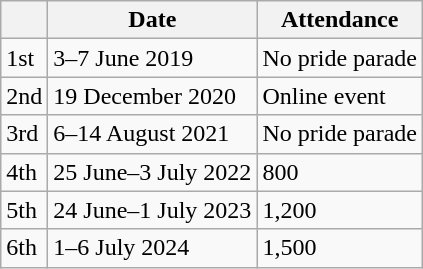<table class="wikitable">
<tr>
<th></th>
<th>Date</th>
<th>Attendance</th>
</tr>
<tr>
<td>1st</td>
<td>3–7 June 2019</td>
<td>No pride parade</td>
</tr>
<tr>
<td>2nd</td>
<td>19 December 2020</td>
<td>Online event</td>
</tr>
<tr>
<td>3rd</td>
<td>6–14 August 2021</td>
<td>No pride parade</td>
</tr>
<tr>
<td>4th</td>
<td>25 June–3 July 2022</td>
<td>800</td>
</tr>
<tr>
<td>5th</td>
<td>24 June–1 July 2023</td>
<td>1,200</td>
</tr>
<tr>
<td>6th</td>
<td>1–6 July 2024</td>
<td>1,500</td>
</tr>
</table>
